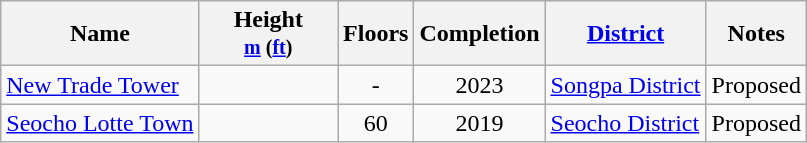<table class="wikitable sortable">
<tr>
<th>Name</th>
<th width="85px">Height<br><small><a href='#'>m</a> (<a href='#'>ft</a>)</small></th>
<th>Floors</th>
<th>Completion</th>
<th><a href='#'>District</a></th>
<th class="unsortable">Notes</th>
</tr>
<tr>
<td><a href='#'>New Trade Tower</a></td>
<td align="center"></td>
<td align="center">-</td>
<td align="center">2023</td>
<td><a href='#'>Songpa District</a></td>
<td>Proposed</td>
</tr>
<tr>
<td><a href='#'>Seocho Lotte Town</a></td>
<td align="center"></td>
<td align="center">60</td>
<td align="center">2019</td>
<td><a href='#'>Seocho District</a></td>
<td>Proposed</td>
</tr>
</table>
